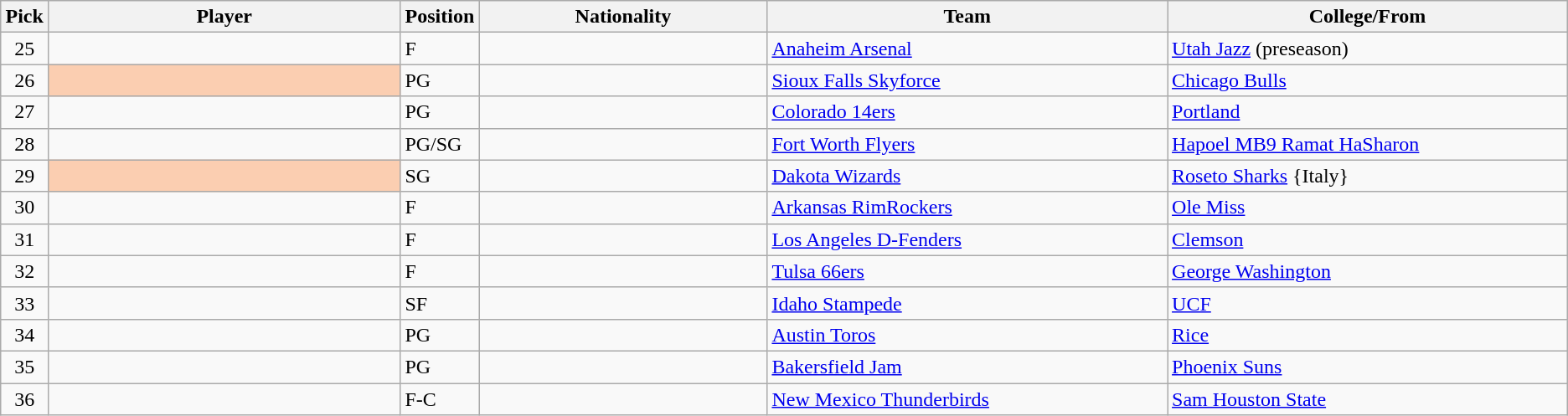<table class="wikitable sortable">
<tr>
<th width="1%">Pick</th>
<th width="22%">Player</th>
<th width="1%">Position</th>
<th width="18%">Nationality</th>
<th width="25%">Team</th>
<th width="25%">College/From</th>
</tr>
<tr>
<td align=center>25</td>
<td></td>
<td>F</td>
<td></td>
<td><a href='#'>Anaheim Arsenal</a></td>
<td><a href='#'>Utah Jazz</a> (preseason)</td>
</tr>
<tr>
<td align=center>26</td>
<td style="background-color:#FBCEB1"></td>
<td>PG</td>
<td></td>
<td><a href='#'>Sioux Falls Skyforce</a></td>
<td><a href='#'>Chicago Bulls</a></td>
</tr>
<tr>
<td align=center>27</td>
<td></td>
<td>PG</td>
<td></td>
<td><a href='#'>Colorado 14ers</a></td>
<td><a href='#'>Portland</a></td>
</tr>
<tr>
<td align=center>28</td>
<td></td>
<td>PG/SG</td>
<td><br></td>
<td><a href='#'>Fort Worth Flyers</a></td>
<td><a href='#'>Hapoel MB9 Ramat HaSharon</a></td>
</tr>
<tr>
<td align=center>29</td>
<td style="background-color:#FBCEB1"></td>
<td>SG</td>
<td></td>
<td><a href='#'>Dakota Wizards</a></td>
<td><a href='#'>Roseto Sharks</a> {Italy}</td>
</tr>
<tr>
<td align=center>30</td>
<td></td>
<td>F</td>
<td></td>
<td><a href='#'>Arkansas RimRockers</a></td>
<td><a href='#'>Ole Miss</a></td>
</tr>
<tr>
<td align=center>31</td>
<td></td>
<td>F</td>
<td></td>
<td><a href='#'>Los Angeles D-Fenders</a></td>
<td><a href='#'>Clemson</a></td>
</tr>
<tr>
<td align=center>32</td>
<td></td>
<td>F</td>
<td></td>
<td><a href='#'>Tulsa 66ers</a></td>
<td><a href='#'>George Washington</a></td>
</tr>
<tr>
<td align=center>33</td>
<td></td>
<td>SF</td>
<td></td>
<td><a href='#'>Idaho Stampede</a></td>
<td><a href='#'>UCF</a></td>
</tr>
<tr>
<td align=center>34</td>
<td></td>
<td>PG</td>
<td></td>
<td><a href='#'>Austin Toros</a></td>
<td><a href='#'>Rice</a></td>
</tr>
<tr>
<td align=center>35</td>
<td></td>
<td>PG</td>
<td></td>
<td><a href='#'>Bakersfield Jam</a></td>
<td><a href='#'>Phoenix Suns</a></td>
</tr>
<tr>
<td align=center>36</td>
<td></td>
<td>F-C</td>
<td></td>
<td><a href='#'>New Mexico Thunderbirds</a></td>
<td><a href='#'>Sam Houston State</a></td>
</tr>
</table>
